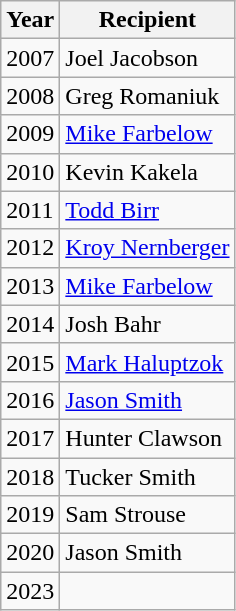<table class="wikitable">
<tr>
<th>Year</th>
<th>Recipient</th>
</tr>
<tr>
<td>2007</td>
<td>Joel Jacobson</td>
</tr>
<tr>
<td>2008</td>
<td>Greg Romaniuk</td>
</tr>
<tr>
<td>2009</td>
<td><a href='#'>Mike Farbelow</a></td>
</tr>
<tr>
<td>2010</td>
<td>Kevin Kakela</td>
</tr>
<tr>
<td>2011</td>
<td><a href='#'>Todd Birr</a></td>
</tr>
<tr>
<td>2012</td>
<td><a href='#'>Kroy Nernberger</a></td>
</tr>
<tr>
<td>2013</td>
<td><a href='#'>Mike Farbelow</a></td>
</tr>
<tr>
<td>2014</td>
<td>Josh Bahr</td>
</tr>
<tr>
<td>2015</td>
<td><a href='#'>Mark Haluptzok</a></td>
</tr>
<tr>
<td>2016</td>
<td><a href='#'>Jason Smith</a></td>
</tr>
<tr>
<td>2017</td>
<td>Hunter Clawson</td>
</tr>
<tr>
<td>2018</td>
<td>Tucker Smith</td>
</tr>
<tr>
<td>2019</td>
<td>Sam Strouse</td>
</tr>
<tr>
<td>2020</td>
<td>Jason Smith</td>
</tr>
<tr>
<td>2023</td>
<td></td>
</tr>
</table>
